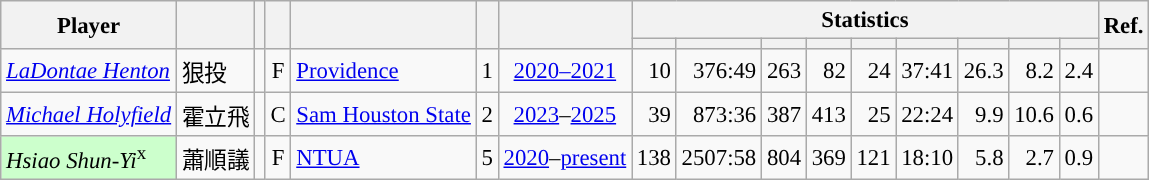<table class="wikitable sortable" style="font-size:95%; text-align:right;">
<tr>
<th rowspan="2">Player</th>
<th rowspan="2"></th>
<th rowspan="2"></th>
<th rowspan="2"></th>
<th rowspan="2"></th>
<th rowspan="2"></th>
<th rowspan="2"></th>
<th colspan="9">Statistics</th>
<th rowspan="2">Ref.</th>
</tr>
<tr>
<th></th>
<th></th>
<th></th>
<th></th>
<th></th>
<th></th>
<th></th>
<th></th>
<th></th>
</tr>
<tr>
<td align="left"><em><a href='#'>LaDontae Henton</a></em></td>
<td align="left">狠投</td>
<td align="center"></td>
<td align="center">F</td>
<td align="left"><a href='#'>Providence</a></td>
<td align="center">1</td>
<td align="center"><a href='#'>2020–2021</a></td>
<td>10</td>
<td>376:49</td>
<td>263</td>
<td>82</td>
<td>24</td>
<td>37:41</td>
<td>26.3</td>
<td>8.2</td>
<td>2.4</td>
<td align="center"></td>
</tr>
<tr>
<td align="left"><em><a href='#'>Michael Holyfield</a></em></td>
<td align="left">霍立飛</td>
<td align="center"></td>
<td align="center">C</td>
<td align="left"><a href='#'>Sam Houston State</a></td>
<td align="center">2</td>
<td align="center"><a href='#'>2023</a>–<a href='#'>2025</a></td>
<td>39</td>
<td>873:36</td>
<td>387</td>
<td>413</td>
<td>25</td>
<td>22:24</td>
<td>9.9</td>
<td>10.6</td>
<td>0.6</td>
<td align="center"></td>
</tr>
<tr>
<td align="left" bgcolor="#CCFFCC"><em>Hsiao Shun-Yi</em><sup>x</sup></td>
<td align="left">蕭順議</td>
<td align="center"></td>
<td align="center">F</td>
<td align="left"><a href='#'>NTUA</a></td>
<td align="center">5</td>
<td align="center"><a href='#'>2020</a>–<a href='#'>present</a></td>
<td>138</td>
<td>2507:58</td>
<td>804</td>
<td>369</td>
<td>121</td>
<td>18:10</td>
<td>5.8</td>
<td>2.7</td>
<td>0.9</td>
<td align="center"></td>
</tr>
</table>
